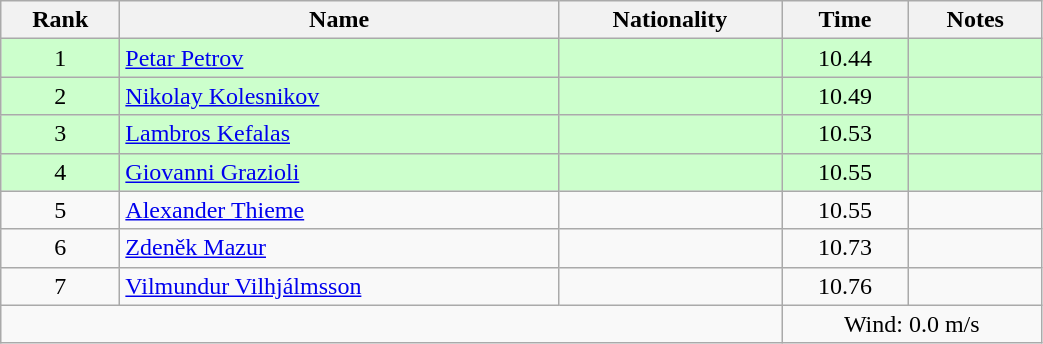<table class="wikitable sortable" style="text-align:center;width: 55%">
<tr>
<th>Rank</th>
<th>Name</th>
<th>Nationality</th>
<th>Time</th>
<th>Notes</th>
</tr>
<tr bgcolor=ccffcc>
<td>1</td>
<td align=left><a href='#'>Petar Petrov</a></td>
<td align=left></td>
<td>10.44</td>
<td></td>
</tr>
<tr bgcolor=ccffcc>
<td>2</td>
<td align=left><a href='#'>Nikolay Kolesnikov</a></td>
<td align=left></td>
<td>10.49</td>
<td></td>
</tr>
<tr bgcolor=ccffcc>
<td>3</td>
<td align=left><a href='#'>Lambros Kefalas</a></td>
<td align=left></td>
<td>10.53</td>
<td></td>
</tr>
<tr bgcolor=ccffcc>
<td>4</td>
<td align=left><a href='#'>Giovanni Grazioli</a></td>
<td align=left></td>
<td>10.55</td>
<td></td>
</tr>
<tr>
<td>5</td>
<td align=left><a href='#'>Alexander Thieme</a></td>
<td align=left></td>
<td>10.55</td>
<td></td>
</tr>
<tr>
<td>6</td>
<td align=left><a href='#'>Zdeněk Mazur</a></td>
<td align=left></td>
<td>10.73</td>
<td></td>
</tr>
<tr>
<td>7</td>
<td align=left><a href='#'>Vilmundur Vilhjálmsson</a></td>
<td align=left></td>
<td>10.76</td>
<td></td>
</tr>
<tr>
<td colspan="3"></td>
<td colspan="2">Wind: 0.0 m/s</td>
</tr>
</table>
